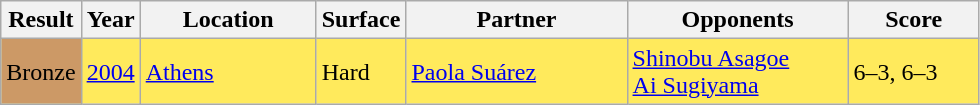<table class="sortable wikitable">
<tr>
<th>Result</th>
<th>Year</th>
<th width=110>Location</th>
<th>Surface</th>
<th width=140>Partner</th>
<th width=140>Opponents</th>
<th width=80>Score</th>
</tr>
<tr bgcolor=FFEA5C>
<td bgcolor=cc9966>Bronze</td>
<td><a href='#'>2004</a></td>
<td><a href='#'>Athens</a></td>
<td>Hard</td>
<td> <a href='#'>Paola Suárez</a></td>
<td> <a href='#'>Shinobu Asagoe</a><br> <a href='#'>Ai Sugiyama</a></td>
<td>6–3, 6–3</td>
</tr>
</table>
